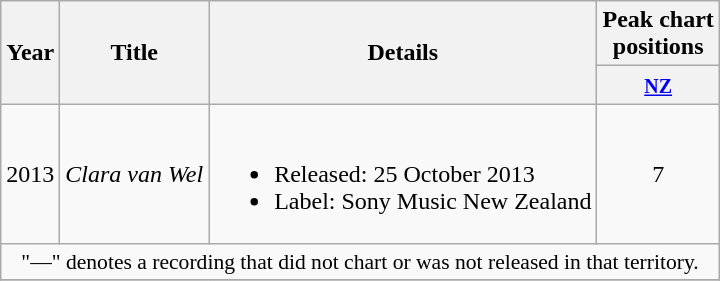<table class="wikitable plainrowheaders">
<tr>
<th rowspan="2">Year</th>
<th rowspan="2">Title</th>
<th rowspan="2">Details</th>
<th>Peak chart<br>positions</th>
</tr>
<tr>
<th><small><a href='#'>NZ</a></small></th>
</tr>
<tr>
<td>2013</td>
<td><em>Clara van Wel</em></td>
<td><br><ul><li>Released: 25 October 2013</li><li>Label: Sony Music New Zealand</li></ul></td>
<td align="center">7</td>
</tr>
<tr>
<td colspan="4" style="font-size:90%" align="center">"—" denotes a recording that did not chart or was not released in that territory.</td>
</tr>
<tr>
</tr>
</table>
